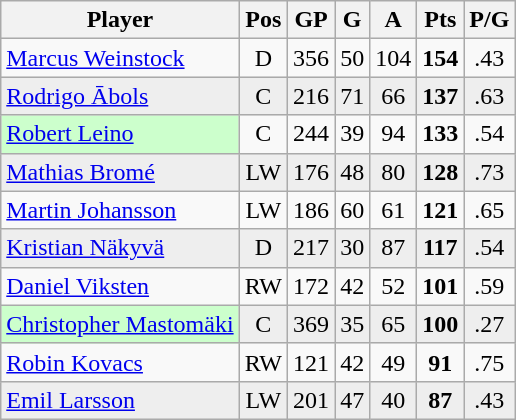<table class="wikitable">
<tr>
<th>Player</th>
<th>Pos</th>
<th>GP</th>
<th>G</th>
<th>A</th>
<th>Pts</th>
<th>P/G</th>
</tr>
<tr align="center">
<td align="left"><a href='#'>Marcus Weinstock</a></td>
<td>D</td>
<td>356</td>
<td>50</td>
<td>104</td>
<td><strong>154</strong></td>
<td>.43</td>
</tr>
<tr align="center" bgcolor="#eeeeee">
<td align="left"><a href='#'>Rodrigo Ābols</a></td>
<td>C</td>
<td>216</td>
<td>71</td>
<td>66</td>
<td><strong>137</strong></td>
<td>.63</td>
</tr>
<tr align="center">
<td align="left" bgcolor ="#cfc"><a href='#'>Robert Leino</a></td>
<td>C</td>
<td>244</td>
<td>39</td>
<td>94</td>
<td><strong>133</strong></td>
<td>.54</td>
</tr>
<tr align="center" bgcolor="#eeeeee">
<td align="left"><a href='#'>Mathias Bromé</a></td>
<td>LW</td>
<td>176</td>
<td>48</td>
<td>80</td>
<td><strong>128</strong></td>
<td>.73</td>
</tr>
<tr align="center">
<td align="left"><a href='#'>Martin Johansson</a></td>
<td>LW</td>
<td>186</td>
<td>60</td>
<td>61</td>
<td><strong>121</strong></td>
<td>.65</td>
</tr>
<tr align="center" bgcolor="#eeeeee">
<td align="left"><a href='#'>Kristian Näkyvä</a></td>
<td>D</td>
<td>217</td>
<td>30</td>
<td>87</td>
<td><strong>117</strong></td>
<td>.54</td>
</tr>
<tr align="center">
<td align="left"><a href='#'>Daniel Viksten</a></td>
<td>RW</td>
<td>172</td>
<td>42</td>
<td>52</td>
<td><strong>101</strong></td>
<td>.59</td>
</tr>
<tr align="center" bgcolor="#eeeeee">
<td align="left" bgcolor ="#cfc"><a href='#'>Christopher Mastomäki</a></td>
<td>C</td>
<td>369</td>
<td>35</td>
<td>65</td>
<td><strong>100</strong></td>
<td>.27</td>
</tr>
<tr align="center">
<td align="left"><a href='#'>Robin Kovacs</a></td>
<td>RW</td>
<td>121</td>
<td>42</td>
<td>49</td>
<td><strong>91</strong></td>
<td>.75</td>
</tr>
<tr align="center" bgcolor="#eeeeee">
<td align="left"><a href='#'>Emil Larsson</a></td>
<td>LW</td>
<td>201</td>
<td>47</td>
<td>40</td>
<td><strong>87</strong></td>
<td>.43</td>
</tr>
</table>
